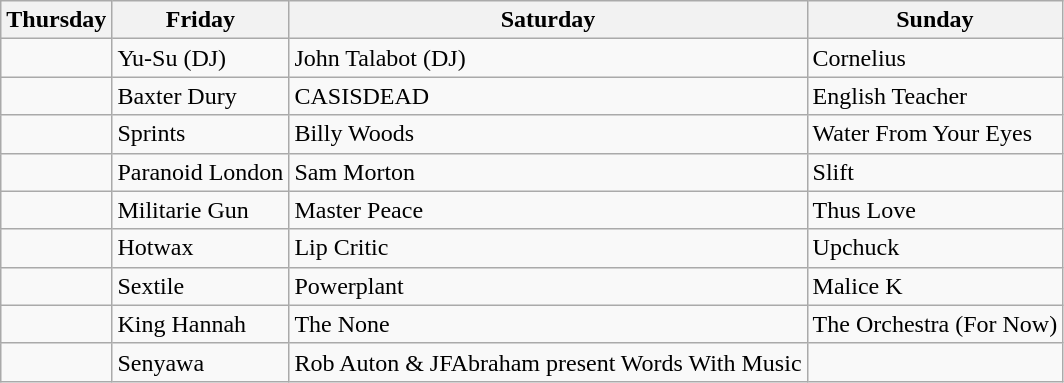<table class="wikitable">
<tr>
<th>Thursday</th>
<th>Friday</th>
<th>Saturday</th>
<th>Sunday</th>
</tr>
<tr>
<td></td>
<td>Yu-Su (DJ)</td>
<td>John Talabot (DJ)</td>
<td>Cornelius</td>
</tr>
<tr>
<td></td>
<td>Baxter Dury</td>
<td>CASISDEAD</td>
<td>English Teacher</td>
</tr>
<tr>
<td></td>
<td>Sprints</td>
<td>Billy Woods</td>
<td>Water From Your Eyes</td>
</tr>
<tr>
<td></td>
<td>Paranoid London</td>
<td>Sam Morton</td>
<td>Slift</td>
</tr>
<tr>
<td></td>
<td>Militarie Gun</td>
<td>Master Peace</td>
<td>Thus Love</td>
</tr>
<tr>
<td></td>
<td>Hotwax</td>
<td>Lip Critic</td>
<td>Upchuck</td>
</tr>
<tr>
<td></td>
<td>Sextile</td>
<td>Powerplant</td>
<td>Malice K</td>
</tr>
<tr>
<td></td>
<td>King Hannah</td>
<td>The None</td>
<td>The Orchestra (For Now)</td>
</tr>
<tr>
<td></td>
<td>Senyawa</td>
<td>Rob Auton & JFAbraham present Words With Music</td>
<td></td>
</tr>
</table>
